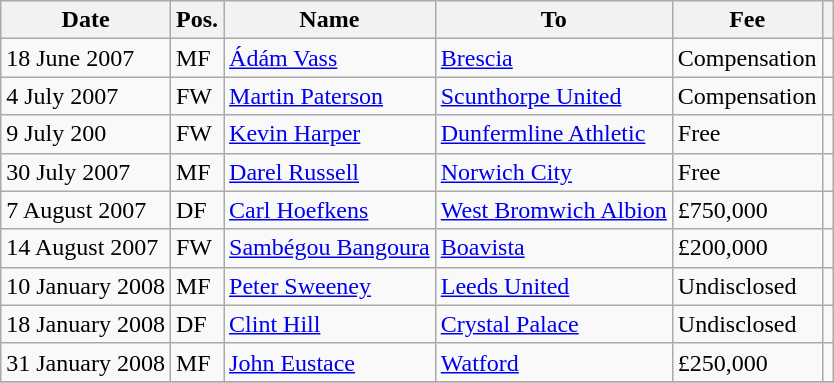<table class="wikitable">
<tr>
<th>Date</th>
<th>Pos.</th>
<th>Name</th>
<th>To</th>
<th>Fee</th>
<th></th>
</tr>
<tr>
<td>18 June 2007</td>
<td>MF</td>
<td> <a href='#'>Ádám Vass</a></td>
<td> <a href='#'>Brescia</a></td>
<td>Compensation</td>
<td></td>
</tr>
<tr>
<td>4 July 2007</td>
<td>FW</td>
<td> <a href='#'>Martin Paterson</a></td>
<td> <a href='#'>Scunthorpe United</a></td>
<td>Compensation</td>
<td></td>
</tr>
<tr>
<td>9 July 200</td>
<td>FW</td>
<td> <a href='#'>Kevin Harper</a></td>
<td> <a href='#'>Dunfermline Athletic</a></td>
<td>Free</td>
<td></td>
</tr>
<tr>
<td>30 July 2007</td>
<td>MF</td>
<td> <a href='#'>Darel Russell</a></td>
<td> <a href='#'>Norwich City</a></td>
<td>Free</td>
<td></td>
</tr>
<tr>
<td>7 August 2007</td>
<td>DF</td>
<td> <a href='#'>Carl Hoefkens</a></td>
<td> <a href='#'>West Bromwich Albion</a></td>
<td>£750,000</td>
<td></td>
</tr>
<tr>
<td>14 August 2007</td>
<td>FW</td>
<td> <a href='#'>Sambégou Bangoura</a></td>
<td> <a href='#'>Boavista</a></td>
<td>£200,000</td>
<td></td>
</tr>
<tr>
<td>10 January 2008</td>
<td>MF</td>
<td> <a href='#'>Peter Sweeney</a></td>
<td> <a href='#'>Leeds United</a></td>
<td>Undisclosed</td>
<td></td>
</tr>
<tr>
<td>18 January 2008</td>
<td>DF</td>
<td> <a href='#'>Clint Hill</a></td>
<td> <a href='#'>Crystal Palace</a></td>
<td>Undisclosed</td>
<td></td>
</tr>
<tr>
<td>31 January 2008</td>
<td>MF</td>
<td> <a href='#'>John Eustace</a></td>
<td> <a href='#'>Watford</a></td>
<td>£250,000</td>
<td></td>
</tr>
<tr>
</tr>
</table>
